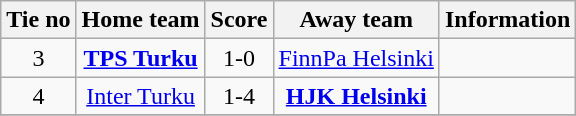<table class="wikitable" style="text-align:center">
<tr>
<th style= width="40px">Tie no</th>
<th style= width="150px">Home team</th>
<th style= width="60px">Score</th>
<th style= width="150px">Away team</th>
<th style= width="30px">Information</th>
</tr>
<tr>
<td>3</td>
<td><strong><a href='#'>TPS Turku</a></strong></td>
<td>1-0</td>
<td><a href='#'>FinnPa Helsinki</a></td>
<td></td>
</tr>
<tr>
<td>4</td>
<td><a href='#'>Inter Turku</a></td>
<td>1-4</td>
<td><strong><a href='#'>HJK Helsinki</a></strong></td>
<td></td>
</tr>
<tr>
</tr>
</table>
